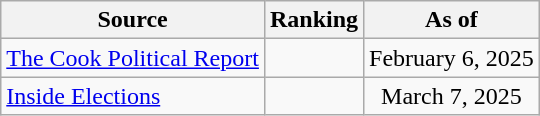<table class="wikitable" style="text-align:center">
<tr>
<th>Source</th>
<th>Ranking</th>
<th>As of</th>
</tr>
<tr>
<td align=left><a href='#'>The Cook Political Report</a></td>
<td></td>
<td>February 6, 2025</td>
</tr>
<tr>
<td align=left><a href='#'>Inside Elections</a></td>
<td></td>
<td>March 7, 2025</td>
</tr>
</table>
